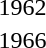<table>
<tr>
<td>1962</td>
<td></td>
<td></td>
<td></td>
</tr>
<tr>
<td>1966</td>
<td></td>
<td></td>
<td></td>
</tr>
</table>
